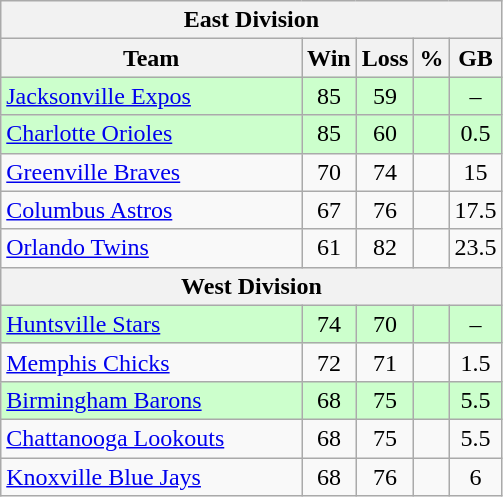<table class="wikitable">
<tr>
<th colspan="5">East Division</th>
</tr>
<tr>
<th width="60%">Team</th>
<th>Win</th>
<th>Loss</th>
<th>%</th>
<th>GB</th>
</tr>
<tr align=center bgcolor=ccffcc>
<td align=left><a href='#'>Jacksonville Expos</a></td>
<td>85</td>
<td>59</td>
<td></td>
<td>–</td>
</tr>
<tr align=center bgcolor=ccffcc>
<td align=left><a href='#'>Charlotte Orioles</a></td>
<td>85</td>
<td>60</td>
<td></td>
<td>0.5</td>
</tr>
<tr align=center>
<td align=left><a href='#'>Greenville Braves</a></td>
<td>70</td>
<td>74</td>
<td></td>
<td>15</td>
</tr>
<tr align=center>
<td align=left><a href='#'>Columbus Astros</a></td>
<td>67</td>
<td>76</td>
<td></td>
<td>17.5</td>
</tr>
<tr align=center>
<td align=left><a href='#'>Orlando Twins</a></td>
<td>61</td>
<td>82</td>
<td></td>
<td>23.5</td>
</tr>
<tr>
<th colspan="5">West Division</th>
</tr>
<tr align=center bgcolor=ccffcc>
<td align=left><a href='#'>Huntsville Stars</a></td>
<td>74</td>
<td>70</td>
<td></td>
<td>–</td>
</tr>
<tr align=center>
<td align=left><a href='#'>Memphis Chicks</a></td>
<td>72</td>
<td>71</td>
<td></td>
<td>1.5</td>
</tr>
<tr align=center bgcolor=ccffcc>
<td align=left><a href='#'>Birmingham Barons</a></td>
<td>68</td>
<td>75</td>
<td></td>
<td>5.5</td>
</tr>
<tr align=center>
<td align=left><a href='#'>Chattanooga Lookouts</a></td>
<td>68</td>
<td>75</td>
<td></td>
<td>5.5</td>
</tr>
<tr align=center>
<td align=left><a href='#'>Knoxville Blue Jays</a></td>
<td>68</td>
<td>76</td>
<td></td>
<td>6</td>
</tr>
</table>
